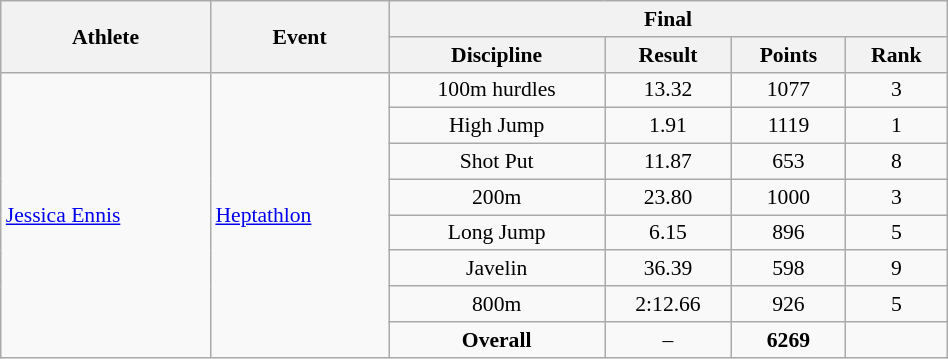<table class=wikitable style="font-size:90%" width="50%">
<tr>
<th rowspan="2">Athlete</th>
<th rowspan="2">Event</th>
<th colspan="4">Final</th>
</tr>
<tr>
<th>Discipline</th>
<th>Result</th>
<th>Points</th>
<th>Rank</th>
</tr>
<tr>
<td rowspan="8"><a href='#'>Jessica Ennis</a></td>
<td rowspan="8"><a href='#'>Heptathlon</a></td>
<td align="center">100m hurdles</td>
<td align="center">13.32</td>
<td align="center">1077</td>
<td align="center">3</td>
</tr>
<tr>
<td align="center">High Jump</td>
<td align="center">1.91</td>
<td align="center">1119</td>
<td align="center">1</td>
</tr>
<tr>
<td align="center">Shot Put</td>
<td align="center">11.87</td>
<td align="center">653</td>
<td align="center">8</td>
</tr>
<tr>
<td align="center">200m</td>
<td align="center">23.80</td>
<td align="center">1000</td>
<td align="center">3</td>
</tr>
<tr>
<td align="center">Long Jump</td>
<td align="center">6.15</td>
<td align="center">896</td>
<td align="center">5</td>
</tr>
<tr>
<td align="center">Javelin</td>
<td align="center">36.39</td>
<td align="center">598</td>
<td align="center">9</td>
</tr>
<tr>
<td align="center">800m</td>
<td align="center">2:12.66</td>
<td align="center">926</td>
<td align="center">5</td>
</tr>
<tr>
<td align="center"><strong>Overall</strong></td>
<td align="center">–</td>
<td align="center"><strong>6269</strong></td>
<td align="center"></td>
</tr>
</table>
